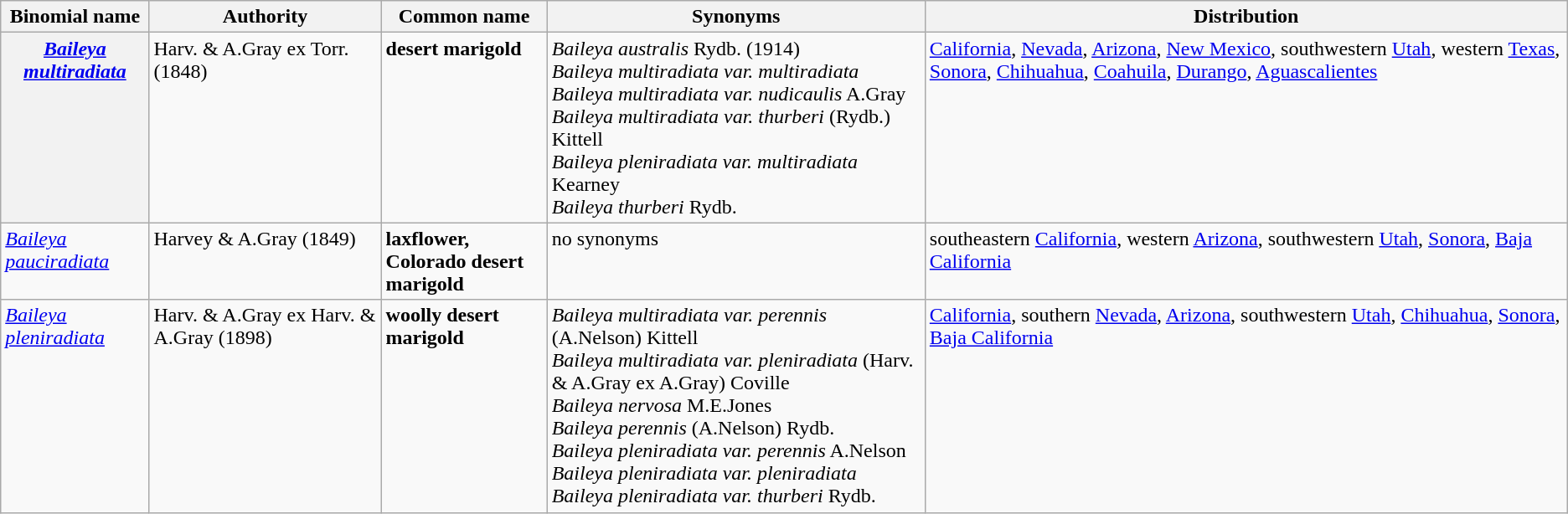<table class="wikitable plainrowheaders">
<tr>
<th !scope="col">Binomial name</th>
<th scope="col">Authority</th>
<th scope="col">Common name</th>
<th scope="col">Synonyms</th>
<th scope="col">Distribution</th>
</tr>
<tr style="vertical-align: top;">
<th scope="row"><em><a href='#'>Baileya multiradiata</a></em></th>
<td align="left">Harv. & A.Gray ex Torr. (1848)</td>
<td><strong>desert marigold</strong></td>
<td><em>Baileya australis</em> Rydb. (1914) <br><em>Baileya multiradiata var. multiradiata</em> <br><em>Baileya multiradiata var. nudicaulis</em> A.Gray<br> <em>Baileya multiradiata var. thurberi</em> (Rydb.) Kittell <br><em>Baileya pleniradiata var. multiradiata</em> Kearney<br> <em>Baileya thurberi</em> Rydb.</td>
<td><a href='#'>California</a>, <a href='#'>Nevada</a>, <a href='#'>Arizona</a>, <a href='#'>New Mexico</a>, southwestern <a href='#'>Utah</a>, western <a href='#'>Texas</a>, <a href='#'>Sonora</a>, <a href='#'>Chihuahua</a>, <a href='#'>Coahuila</a>, <a href='#'>Durango</a>, <a href='#'>Aguascalientes</a></td>
</tr>
<tr style="vertical-align: top;">
<td !scope="row"><em><a href='#'>Baileya pauciradiata</a></em></td>
<td align="left">Harvey & A.Gray (1849)</td>
<td><strong>laxflower,</strong> <br> <strong>Colorado desert marigold</strong></td>
<td>no synonyms</td>
<td>southeastern <a href='#'>California</a>, western <a href='#'>Arizona</a>, southwestern <a href='#'>Utah</a>, <a href='#'>Sonora</a>, <a href='#'>Baja California</a></td>
</tr>
<tr style="vertical-align: top;">
<td !scope="row"><em><a href='#'>Baileya pleniradiata</a></em></td>
<td align="left">Harv. & A.Gray ex Harv. & A.Gray (1898)</td>
<td><strong>woolly desert marigold</strong></td>
<td><em>Baileya multiradiata var. perennis</em> (A.Nelson) Kittell <br><em>Baileya multiradiata var. pleniradiata</em> (Harv. & A.Gray ex A.Gray) Coville <br><em>Baileya nervosa</em> M.E.Jones <br><em>Baileya perennis</em> (A.Nelson) Rydb. <br><em>Baileya pleniradiata var. perennis</em> A.Nelson <br><em>Baileya pleniradiata var. pleniradiata</em> <br><em>Baileya pleniradiata var. thurberi</em> Rydb.</td>
<td><a href='#'>California</a>, southern <a href='#'>Nevada</a>, <a href='#'>Arizona</a>, southwestern <a href='#'>Utah</a>, <a href='#'>Chihuahua</a>, <a href='#'>Sonora</a>, <a href='#'>Baja California</a></td>
</tr>
</table>
